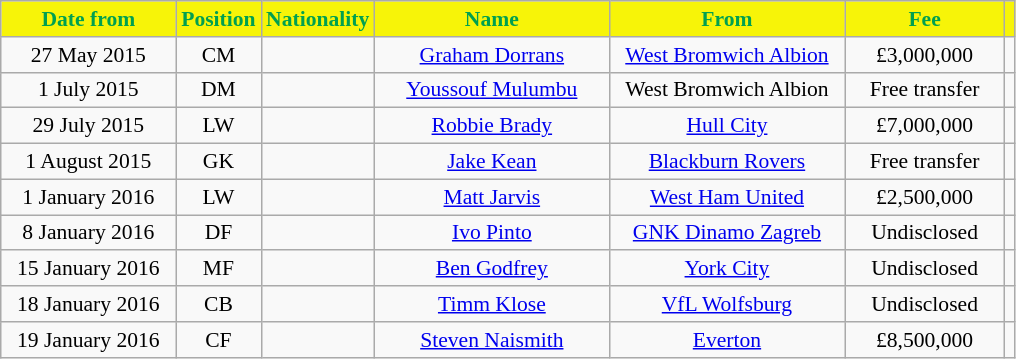<table class="wikitable"  style="text-align:center; font-size:90%; ">
<tr>
<th style="background:#F7F408; color:#00A050; width:110px;">Date from</th>
<th style="background:#F7F408; color:#00A050; width:50px;">Position</th>
<th style="background:#F7F408; color:#00A050; width:50px;">Nationality</th>
<th style="background:#F7F408; color:#00A050; width:150px;">Name</th>
<th style="background:#F7F408; color:#00A050; width:150px;">From</th>
<th style="background:#F7F408; color:#00A050; width:100px;">Fee</th>
<th style="background:#F7F408; color:#00A050"></th>
</tr>
<tr>
<td>27 May 2015</td>
<td>CM</td>
<td></td>
<td><a href='#'>Graham Dorrans</a></td>
<td><a href='#'>West Bromwich Albion</a></td>
<td>£3,000,000</td>
<td></td>
</tr>
<tr>
<td>1 July 2015</td>
<td>DM</td>
<td></td>
<td><a href='#'>Youssouf Mulumbu</a></td>
<td>West Bromwich Albion</td>
<td>Free transfer</td>
<td></td>
</tr>
<tr>
<td>29 July 2015</td>
<td>LW</td>
<td></td>
<td><a href='#'>Robbie Brady</a></td>
<td><a href='#'>Hull City</a></td>
<td>£7,000,000</td>
<td></td>
</tr>
<tr>
<td>1 August 2015</td>
<td>GK</td>
<td></td>
<td><a href='#'>Jake Kean</a></td>
<td><a href='#'>Blackburn Rovers</a></td>
<td>Free transfer</td>
<td></td>
</tr>
<tr>
<td>1 January 2016</td>
<td>LW</td>
<td></td>
<td><a href='#'>Matt Jarvis</a></td>
<td><a href='#'>West Ham United</a></td>
<td>£2,500,000</td>
<td></td>
</tr>
<tr>
<td>8 January 2016</td>
<td>DF</td>
<td></td>
<td><a href='#'>Ivo Pinto</a></td>
<td><a href='#'>GNK Dinamo Zagreb</a></td>
<td>Undisclosed</td>
<td></td>
</tr>
<tr>
<td>15 January 2016</td>
<td>MF</td>
<td></td>
<td><a href='#'>Ben Godfrey</a></td>
<td><a href='#'>York City</a></td>
<td>Undisclosed</td>
<td></td>
</tr>
<tr>
<td>18 January 2016</td>
<td>CB</td>
<td></td>
<td><a href='#'>Timm Klose</a></td>
<td><a href='#'>VfL Wolfsburg</a></td>
<td>Undisclosed</td>
<td></td>
</tr>
<tr>
<td>19 January 2016</td>
<td>CF</td>
<td></td>
<td><a href='#'>Steven Naismith</a></td>
<td><a href='#'>Everton</a></td>
<td>£8,500,000</td>
<td></td>
</tr>
</table>
